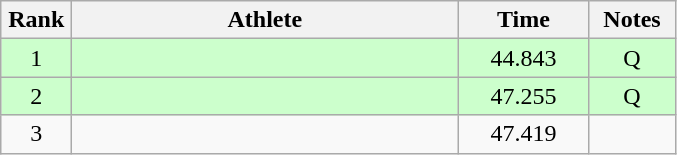<table class=wikitable style="text-align:center">
<tr>
<th width=40>Rank</th>
<th width=250>Athlete</th>
<th width=80>Time</th>
<th width=50>Notes</th>
</tr>
<tr bgcolor="ccffcc">
<td>1</td>
<td align=left></td>
<td>44.843</td>
<td>Q</td>
</tr>
<tr bgcolor="ccffcc">
<td>2</td>
<td align=left></td>
<td>47.255</td>
<td>Q</td>
</tr>
<tr>
<td>3</td>
<td align=left></td>
<td>47.419</td>
<td></td>
</tr>
</table>
